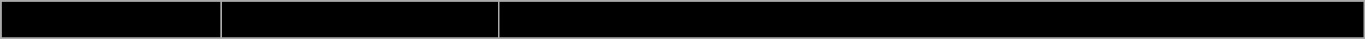<table class="wikitable plainrowheaders" width="72%">
<tr>
<th scope="col" style="background-color: #000000;"><span>No.</span></th>
<th scope="col" style="background-color: #000000;"><span>Title</span></th>
<th scope="col" style="background-color: #000000;"><span>Original air date</span></th>
</tr>
<tr>
</tr>
</table>
